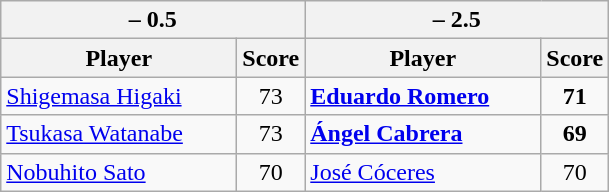<table class=wikitable>
<tr>
<th colspan=2> – 0.5</th>
<th colspan=2> – 2.5</th>
</tr>
<tr>
<th width=150>Player</th>
<th>Score</th>
<th width=150>Player</th>
<th>Score</th>
</tr>
<tr>
<td><a href='#'>Shigemasa Higaki</a></td>
<td align=center>73</td>
<td><strong><a href='#'>Eduardo Romero</a></strong></td>
<td align=center><strong>71</strong></td>
</tr>
<tr>
<td><a href='#'>Tsukasa Watanabe</a></td>
<td align=center>73</td>
<td><strong><a href='#'>Ángel Cabrera</a></strong></td>
<td align=center><strong>69</strong></td>
</tr>
<tr>
<td><a href='#'>Nobuhito Sato</a></td>
<td align=center>70</td>
<td><a href='#'>José Cóceres</a></td>
<td align=center>70</td>
</tr>
</table>
